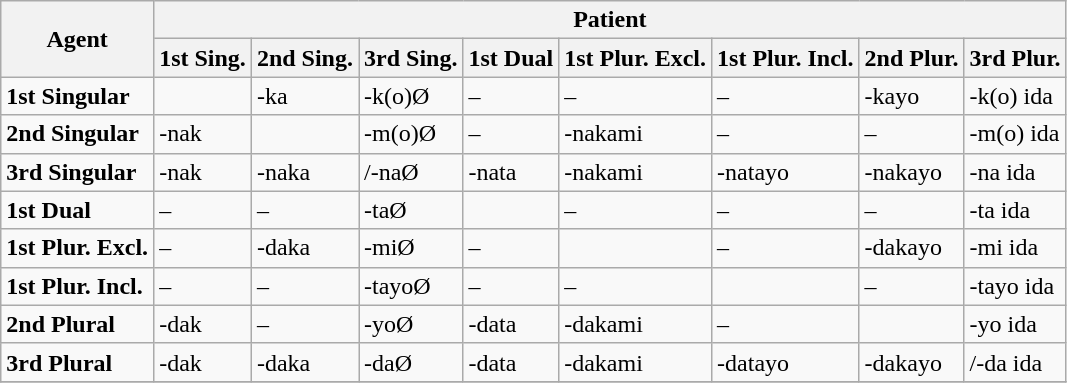<table class="wikitable" align="center">
<tr>
<th rowspan="2">Agent</th>
<th colspan="8">Patient</th>
</tr>
<tr>
<th>1st Sing.</th>
<th>2nd Sing.</th>
<th>3rd Sing.</th>
<th>1st Dual</th>
<th>1st Plur. Excl.</th>
<th>1st Plur. Incl.</th>
<th>2nd Plur.</th>
<th>3rd Plur.</th>
</tr>
<tr>
<td><strong>1st Singular</strong></td>
<td></td>
<td>-ka</td>
<td>-k(o)Ø</td>
<td>–</td>
<td>–</td>
<td>–</td>
<td>-kayo</td>
<td>-k(o) ida</td>
</tr>
<tr>
<td><strong>2nd Singular</strong></td>
<td>-nak</td>
<td></td>
<td>-m(o)Ø</td>
<td>–</td>
<td>-nakami</td>
<td>–</td>
<td>–</td>
<td>-m(o) ida</td>
</tr>
<tr>
<td><strong>3rd Singular</strong></td>
<td>-nak</td>
<td>-naka</td>
<td>/-naØ</td>
<td>-nata</td>
<td>-nakami</td>
<td>-natayo</td>
<td>-nakayo</td>
<td>-na ida</td>
</tr>
<tr>
<td><strong>1st Dual</strong></td>
<td>–</td>
<td>–</td>
<td>-taØ</td>
<td></td>
<td>–</td>
<td>–</td>
<td>–</td>
<td>-ta ida</td>
</tr>
<tr>
<td><strong>1st Plur. Excl.</strong></td>
<td>–</td>
<td>-daka</td>
<td>-miØ</td>
<td>–</td>
<td></td>
<td>–</td>
<td>-dakayo</td>
<td>-mi ida</td>
</tr>
<tr>
<td><strong>1st Plur. Incl.</strong></td>
<td>–</td>
<td>–</td>
<td>-tayoØ</td>
<td>–</td>
<td>–</td>
<td></td>
<td>–</td>
<td>-tayo ida</td>
</tr>
<tr>
<td><strong>2nd Plural</strong></td>
<td>-dak</td>
<td>–</td>
<td>-yoØ</td>
<td>-data</td>
<td>-dakami</td>
<td>–</td>
<td></td>
<td>-yo ida</td>
</tr>
<tr>
<td><strong>3rd Plural</strong></td>
<td>-dak</td>
<td>-daka</td>
<td>-daØ</td>
<td>-data</td>
<td>-dakami</td>
<td>-datayo</td>
<td>-dakayo</td>
<td>/-da ida</td>
</tr>
<tr>
</tr>
</table>
